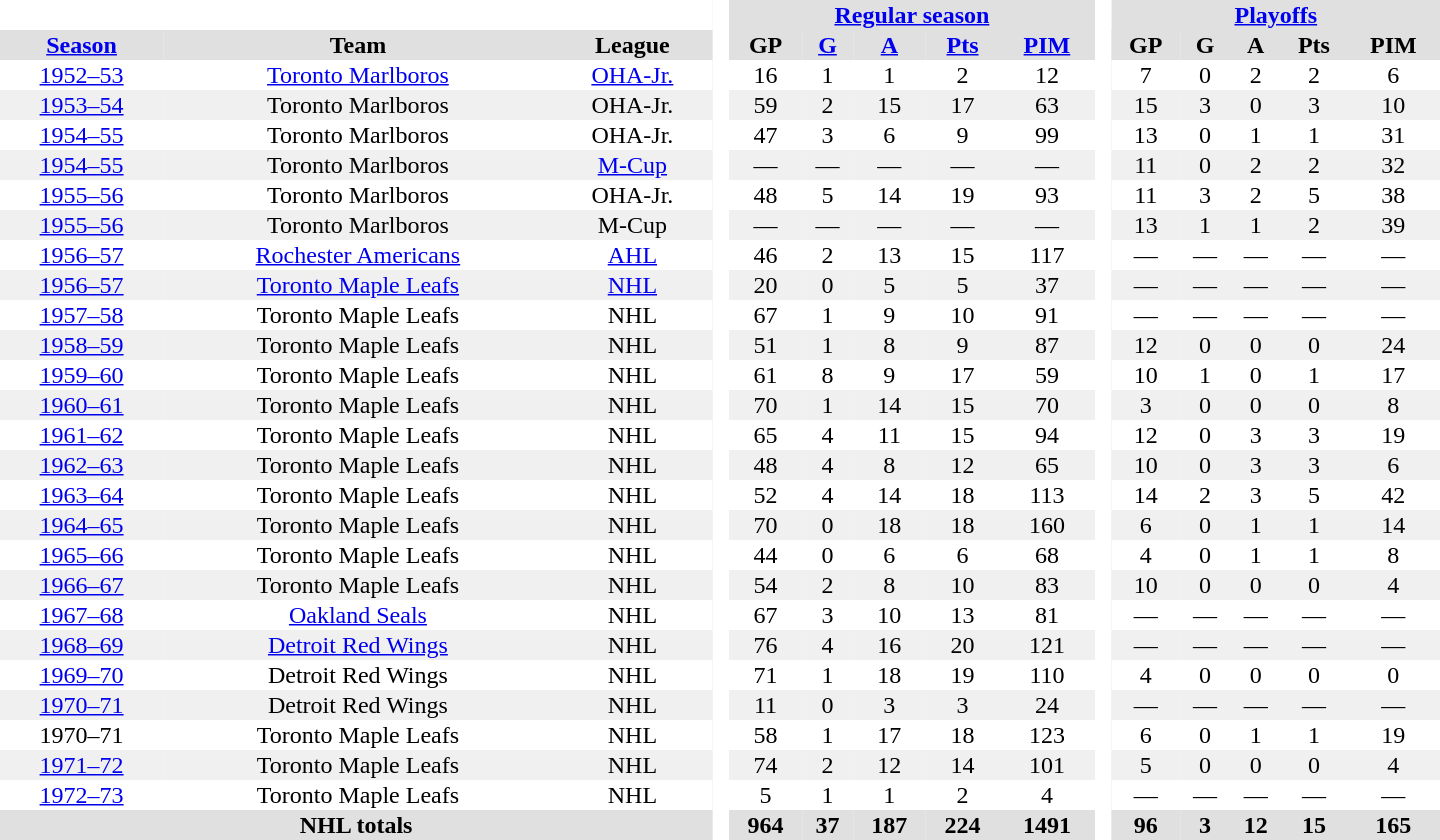<table border="0" cellpadding="1" cellspacing="0" style="text-align:center; width:60em;">
<tr style="background:#e0e0e0;">
<th colspan="3"  bgcolor="#ffffff"> </th>
<th rowspan="99" bgcolor="#ffffff"> </th>
<th colspan="5"><a href='#'>Regular season</a></th>
<th rowspan="99" bgcolor="#ffffff"> </th>
<th colspan="5"><a href='#'>Playoffs</a></th>
</tr>
<tr style="background:#e0e0e0;">
<th><a href='#'>Season</a></th>
<th>Team</th>
<th>League</th>
<th>GP</th>
<th><a href='#'>G</a></th>
<th><a href='#'>A</a></th>
<th><a href='#'>Pts</a></th>
<th><a href='#'>PIM</a></th>
<th>GP</th>
<th>G</th>
<th>A</th>
<th>Pts</th>
<th>PIM</th>
</tr>
<tr>
<td><a href='#'>1952–53</a></td>
<td><a href='#'>Toronto Marlboros</a></td>
<td><a href='#'>OHA-Jr.</a></td>
<td>16</td>
<td>1</td>
<td>1</td>
<td>2</td>
<td>12</td>
<td>7</td>
<td>0</td>
<td>2</td>
<td>2</td>
<td>6</td>
</tr>
<tr style="background:#f0f0f0;">
<td><a href='#'>1953–54</a></td>
<td>Toronto Marlboros</td>
<td>OHA-Jr.</td>
<td>59</td>
<td>2</td>
<td>15</td>
<td>17</td>
<td>63</td>
<td>15</td>
<td>3</td>
<td>0</td>
<td>3</td>
<td>10</td>
</tr>
<tr>
<td><a href='#'>1954–55</a></td>
<td>Toronto Marlboros</td>
<td>OHA-Jr.</td>
<td>47</td>
<td>3</td>
<td>6</td>
<td>9</td>
<td>99</td>
<td>13</td>
<td>0</td>
<td>1</td>
<td>1</td>
<td>31</td>
</tr>
<tr style="background:#f0f0f0;">
<td><a href='#'>1954–55</a></td>
<td>Toronto Marlboros</td>
<td><a href='#'>M-Cup</a></td>
<td>—</td>
<td>—</td>
<td>—</td>
<td>—</td>
<td>—</td>
<td>11</td>
<td>0</td>
<td>2</td>
<td>2</td>
<td>32</td>
</tr>
<tr>
<td><a href='#'>1955–56</a></td>
<td>Toronto Marlboros</td>
<td>OHA-Jr.</td>
<td>48</td>
<td>5</td>
<td>14</td>
<td>19</td>
<td>93</td>
<td>11</td>
<td>3</td>
<td>2</td>
<td>5</td>
<td>38</td>
</tr>
<tr style="background:#f0f0f0;">
<td><a href='#'>1955–56</a></td>
<td>Toronto Marlboros</td>
<td>M-Cup</td>
<td>—</td>
<td>—</td>
<td>—</td>
<td>—</td>
<td>—</td>
<td>13</td>
<td>1</td>
<td>1</td>
<td>2</td>
<td>39</td>
</tr>
<tr>
<td><a href='#'>1956–57</a></td>
<td><a href='#'>Rochester Americans</a></td>
<td><a href='#'>AHL</a></td>
<td>46</td>
<td>2</td>
<td>13</td>
<td>15</td>
<td>117</td>
<td>—</td>
<td>—</td>
<td>—</td>
<td>—</td>
<td>—</td>
</tr>
<tr style="background:#f0f0f0;">
<td><a href='#'>1956–57</a></td>
<td><a href='#'>Toronto Maple Leafs</a></td>
<td><a href='#'>NHL</a></td>
<td>20</td>
<td>0</td>
<td>5</td>
<td>5</td>
<td>37</td>
<td>—</td>
<td>—</td>
<td>—</td>
<td>—</td>
<td>—</td>
</tr>
<tr>
<td><a href='#'>1957–58</a></td>
<td>Toronto Maple Leafs</td>
<td>NHL</td>
<td>67</td>
<td>1</td>
<td>9</td>
<td>10</td>
<td>91</td>
<td>—</td>
<td>—</td>
<td>—</td>
<td>—</td>
<td>—</td>
</tr>
<tr style="background:#f0f0f0;">
<td><a href='#'>1958–59</a></td>
<td>Toronto Maple Leafs</td>
<td>NHL</td>
<td>51</td>
<td>1</td>
<td>8</td>
<td>9</td>
<td>87</td>
<td>12</td>
<td>0</td>
<td>0</td>
<td>0</td>
<td>24</td>
</tr>
<tr>
<td><a href='#'>1959–60</a></td>
<td>Toronto Maple Leafs</td>
<td>NHL</td>
<td>61</td>
<td>8</td>
<td>9</td>
<td>17</td>
<td>59</td>
<td>10</td>
<td>1</td>
<td>0</td>
<td>1</td>
<td>17</td>
</tr>
<tr style="background:#f0f0f0;">
<td><a href='#'>1960–61</a></td>
<td>Toronto Maple Leafs</td>
<td>NHL</td>
<td>70</td>
<td>1</td>
<td>14</td>
<td>15</td>
<td>70</td>
<td>3</td>
<td>0</td>
<td>0</td>
<td>0</td>
<td>8</td>
</tr>
<tr>
<td><a href='#'>1961–62</a></td>
<td>Toronto Maple Leafs</td>
<td>NHL</td>
<td>65</td>
<td>4</td>
<td>11</td>
<td>15</td>
<td>94</td>
<td>12</td>
<td>0</td>
<td>3</td>
<td>3</td>
<td>19</td>
</tr>
<tr style="background:#f0f0f0;">
<td><a href='#'>1962–63</a></td>
<td>Toronto Maple Leafs</td>
<td>NHL</td>
<td>48</td>
<td>4</td>
<td>8</td>
<td>12</td>
<td>65</td>
<td>10</td>
<td>0</td>
<td>3</td>
<td>3</td>
<td>6</td>
</tr>
<tr>
<td><a href='#'>1963–64</a></td>
<td>Toronto Maple Leafs</td>
<td>NHL</td>
<td>52</td>
<td>4</td>
<td>14</td>
<td>18</td>
<td>113</td>
<td>14</td>
<td>2</td>
<td>3</td>
<td>5</td>
<td>42</td>
</tr>
<tr style="background:#f0f0f0;">
<td><a href='#'>1964–65</a></td>
<td>Toronto Maple Leafs</td>
<td>NHL</td>
<td>70</td>
<td>0</td>
<td>18</td>
<td>18</td>
<td>160</td>
<td>6</td>
<td>0</td>
<td>1</td>
<td>1</td>
<td>14</td>
</tr>
<tr>
<td><a href='#'>1965–66</a></td>
<td>Toronto Maple Leafs</td>
<td>NHL</td>
<td>44</td>
<td>0</td>
<td>6</td>
<td>6</td>
<td>68</td>
<td>4</td>
<td>0</td>
<td>1</td>
<td>1</td>
<td>8</td>
</tr>
<tr style="background:#f0f0f0;">
<td><a href='#'>1966–67</a></td>
<td>Toronto Maple Leafs</td>
<td>NHL</td>
<td>54</td>
<td>2</td>
<td>8</td>
<td>10</td>
<td>83</td>
<td>10</td>
<td>0</td>
<td>0</td>
<td>0</td>
<td>4</td>
</tr>
<tr>
<td><a href='#'>1967–68</a></td>
<td><a href='#'>Oakland Seals</a></td>
<td>NHL</td>
<td>67</td>
<td>3</td>
<td>10</td>
<td>13</td>
<td>81</td>
<td>—</td>
<td>—</td>
<td>—</td>
<td>—</td>
<td>—</td>
</tr>
<tr style="background:#f0f0f0;">
<td><a href='#'>1968–69</a></td>
<td><a href='#'>Detroit Red Wings</a></td>
<td>NHL</td>
<td>76</td>
<td>4</td>
<td>16</td>
<td>20</td>
<td>121</td>
<td>—</td>
<td>—</td>
<td>—</td>
<td>—</td>
<td>—</td>
</tr>
<tr>
<td><a href='#'>1969–70</a></td>
<td>Detroit Red Wings</td>
<td>NHL</td>
<td>71</td>
<td>1</td>
<td>18</td>
<td>19</td>
<td>110</td>
<td>4</td>
<td>0</td>
<td>0</td>
<td>0</td>
<td>0</td>
</tr>
<tr style="background:#f0f0f0;">
<td><a href='#'>1970–71</a></td>
<td>Detroit Red Wings</td>
<td>NHL</td>
<td>11</td>
<td>0</td>
<td>3</td>
<td>3</td>
<td>24</td>
<td>—</td>
<td>—</td>
<td>—</td>
<td>—</td>
<td>—</td>
</tr>
<tr>
<td>1970–71</td>
<td>Toronto Maple Leafs</td>
<td>NHL</td>
<td>58</td>
<td>1</td>
<td>17</td>
<td>18</td>
<td>123</td>
<td>6</td>
<td>0</td>
<td>1</td>
<td>1</td>
<td>19</td>
</tr>
<tr style="background:#f0f0f0;">
<td><a href='#'>1971–72</a></td>
<td>Toronto Maple Leafs</td>
<td>NHL</td>
<td>74</td>
<td>2</td>
<td>12</td>
<td>14</td>
<td>101</td>
<td>5</td>
<td>0</td>
<td>0</td>
<td>0</td>
<td>4</td>
</tr>
<tr>
<td><a href='#'>1972–73</a></td>
<td>Toronto Maple Leafs</td>
<td>NHL</td>
<td>5</td>
<td>1</td>
<td>1</td>
<td>2</td>
<td>4</td>
<td>—</td>
<td>—</td>
<td>—</td>
<td>—</td>
<td>—</td>
</tr>
<tr style="background:#e0e0e0;">
<th colspan="3">NHL totals</th>
<th>964</th>
<th>37</th>
<th>187</th>
<th>224</th>
<th>1491</th>
<th>96</th>
<th>3</th>
<th>12</th>
<th>15</th>
<th>165</th>
</tr>
</table>
